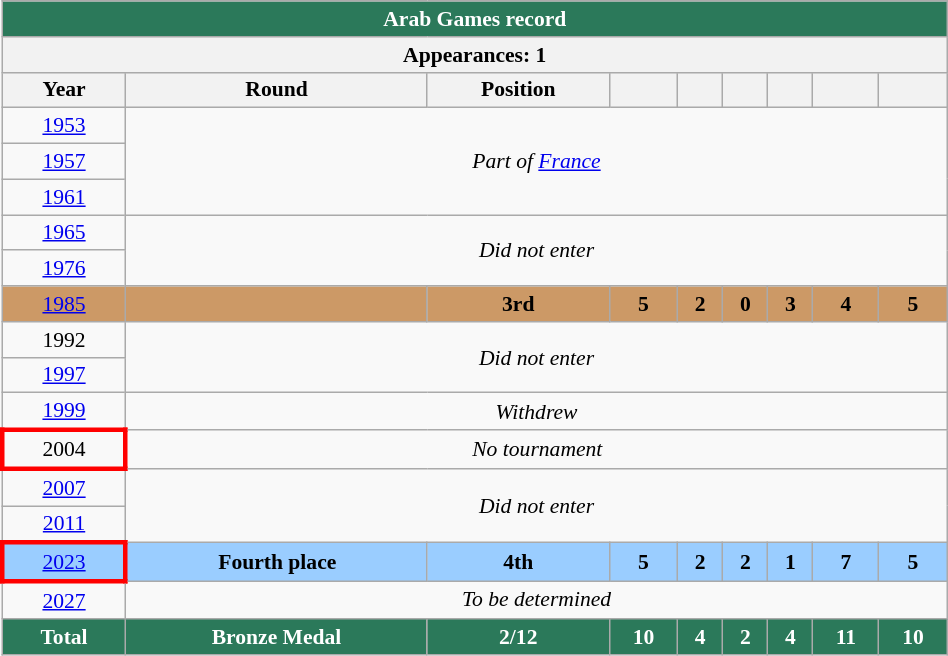<table class="wikitable" class="wikitable" style="font-size:90%; text-align:center; width:50%">
<tr>
<th colspan="9" style="color:white; background:#2B795A;">Arab Games record</th>
</tr>
<tr>
<th colspan=9>Appearances: 1</th>
</tr>
<tr>
<th>Year</th>
<th>Round</th>
<th>Position</th>
<th></th>
<th></th>
<th></th>
<th></th>
<th></th>
<th></th>
</tr>
<tr>
<td> <a href='#'>1953</a></td>
<td colspan=8 rowspan=3><em>Part of <a href='#'>France</a></em></td>
</tr>
<tr>
<td> <a href='#'>1957</a></td>
</tr>
<tr>
<td> <a href='#'>1961</a></td>
</tr>
<tr>
<td> <a href='#'>1965</a></td>
<td colspan=8 rowspan=2><em>Did not enter</em></td>
</tr>
<tr>
<td> <a href='#'>1976</a></td>
</tr>
<tr style="background:#c96;">
<td> <a href='#'>1985</a></td>
<td><strong></strong> </td>
<td><strong>3rd</strong></td>
<td><strong>5</strong></td>
<td><strong>2</strong></td>
<td><strong>0</strong></td>
<td><strong>3</strong></td>
<td><strong>4</strong></td>
<td><strong>5</strong></td>
</tr>
<tr>
<td> 1992</td>
<td rowspan=2 colspan=8><em>Did not enter</em></td>
</tr>
<tr>
<td> <a href='#'>1997</a></td>
</tr>
<tr>
<td> <a href='#'>1999</a></td>
<td colspan=8><em>Withdrew</em></td>
</tr>
<tr>
<td style="border: 3px solid red"> 2004</td>
<td colspan=8><em>No tournament</em></td>
</tr>
<tr>
<td> <a href='#'>2007</a></td>
<td colspan=8 rowspan=2><em>Did not enter</em></td>
</tr>
<tr>
<td> <a href='#'>2011</a></td>
</tr>
<tr bgcolor=#9acdff>
<td style="border: 3px solid red"> <a href='#'>2023</a></td>
<td><strong>Fourth place</strong></td>
<td><strong>4th</strong></td>
<td><strong>5</strong></td>
<td><strong>2</strong></td>
<td><strong>2</strong></td>
<td><strong>1</strong></td>
<td><strong>7</strong></td>
<td><strong>5</strong></td>
</tr>
<tr>
<td> <a href='#'>2027</a></td>
<td colspan=8 rowspan=1><em>To be determined</em></td>
</tr>
<tr>
<th style="background:#2B795A; color:white;">Total</th>
<th style="background:#2B795A; color:white;">Bronze Medal</th>
<th style="background:#2B795A; color:white;">2/12</th>
<th style="background:#2B795A; color:white;">10</th>
<th style="background:#2B795A; color:white;">4</th>
<th style="background:#2B795A; color:white;">2</th>
<th style="background:#2B795A; color:white;">4</th>
<th style="background:#2B795A; color:white;">11</th>
<th style="background:#2B795A; color:white;">10</th>
</tr>
</table>
